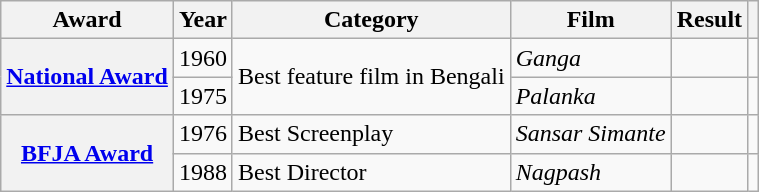<table class="wikitable">
<tr>
<th>Award</th>
<th>Year</th>
<th>Category</th>
<th>Film</th>
<th>Result</th>
<th></th>
</tr>
<tr>
<th scope="row" rowspan="2"><a href='#'>National Award</a></th>
<td>1960</td>
<td rowspan="2">Best feature film in Bengali</td>
<td><em>Ganga</em></td>
<td></td>
<td></td>
</tr>
<tr>
<td>1975</td>
<td><em>Palanka</em></td>
<td></td>
<td></td>
</tr>
<tr>
<th scope="row" rowspan="2"><a href='#'>BFJA Award</a></th>
<td>1976</td>
<td>Best Screenplay</td>
<td><em>Sansar Simante</em></td>
<td></td>
<td></td>
</tr>
<tr>
<td>1988</td>
<td>Best Director</td>
<td><em>Nagpash</em></td>
<td></td>
<td></td>
</tr>
</table>
